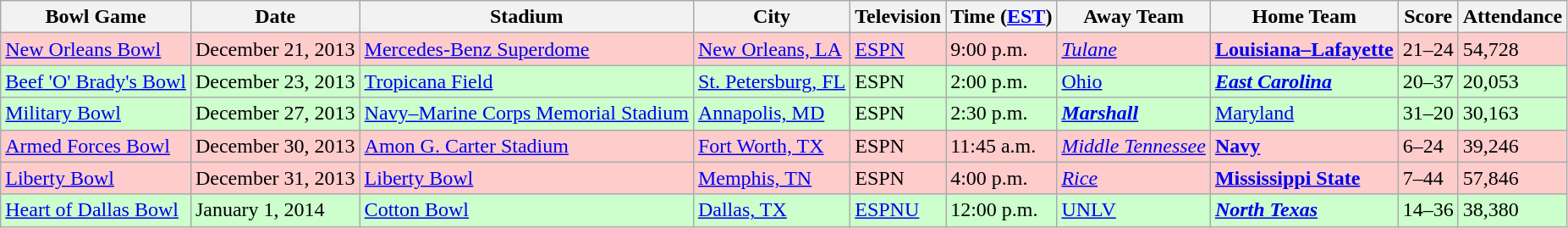<table class="wikitable">
<tr>
<th>Bowl Game</th>
<th>Date</th>
<th>Stadium</th>
<th>City</th>
<th>Television</th>
<th>Time (<a href='#'>EST</a>)</th>
<th>Away Team</th>
<th>Home Team</th>
<th>Score</th>
<th>Attendance</th>
</tr>
<tr bgcolor=#ffcccc>
<td><a href='#'>New Orleans Bowl</a></td>
<td>December 21, 2013</td>
<td><a href='#'>Mercedes-Benz Superdome</a></td>
<td><a href='#'>New Orleans, LA</a></td>
<td><a href='#'>ESPN</a></td>
<td>9:00 p.m.</td>
<td><em><a href='#'>Tulane</a></em></td>
<td><strong><a href='#'>Louisiana–Lafayette</a></strong></td>
<td>21–24</td>
<td>54,728</td>
</tr>
<tr bgcolor=ccffcc>
<td><a href='#'>Beef 'O' Brady's Bowl</a></td>
<td>December 23, 2013</td>
<td><a href='#'>Tropicana Field</a></td>
<td><a href='#'>St. Petersburg, FL</a></td>
<td>ESPN</td>
<td>2:00 p.m.</td>
<td><a href='#'>Ohio</a></td>
<td><strong><em><a href='#'>East Carolina</a></em></strong></td>
<td>20–37</td>
<td>20,053</td>
</tr>
<tr bgcolor=ccffcc>
<td><a href='#'>Military Bowl</a></td>
<td>December 27, 2013</td>
<td><a href='#'>Navy–Marine Corps Memorial Stadium</a></td>
<td><a href='#'>Annapolis, MD</a></td>
<td>ESPN</td>
<td>2:30 p.m.</td>
<td><strong><em><a href='#'>Marshall</a></em></strong></td>
<td><a href='#'>Maryland</a></td>
<td>31–20</td>
<td>30,163</td>
</tr>
<tr bgcolor=#ffcccc>
<td><a href='#'>Armed Forces Bowl</a></td>
<td>December 30, 2013</td>
<td><a href='#'>Amon G. Carter Stadium</a></td>
<td><a href='#'>Fort Worth, TX</a></td>
<td>ESPN</td>
<td>11:45 a.m.</td>
<td><em><a href='#'>Middle Tennessee</a></em></td>
<td><strong><a href='#'>Navy</a></strong></td>
<td>6–24</td>
<td>39,246</td>
</tr>
<tr bgcolor=#ffcccc>
<td><a href='#'>Liberty Bowl</a></td>
<td>December 31, 2013</td>
<td><a href='#'>Liberty Bowl</a></td>
<td><a href='#'>Memphis, TN</a></td>
<td>ESPN</td>
<td>4:00 p.m.</td>
<td><em><a href='#'>Rice</a></em></td>
<td><strong><a href='#'>Mississippi State</a></strong></td>
<td>7–44</td>
<td>57,846</td>
</tr>
<tr bgcolor=ccffcc>
<td><a href='#'>Heart of Dallas Bowl</a></td>
<td>January 1, 2014</td>
<td><a href='#'>Cotton Bowl</a></td>
<td><a href='#'>Dallas, TX</a></td>
<td><a href='#'>ESPNU</a></td>
<td>12:00 p.m.</td>
<td><a href='#'>UNLV</a></td>
<td><strong><em><a href='#'>North Texas</a></em></strong></td>
<td>14–36</td>
<td>38,380</td>
</tr>
</table>
